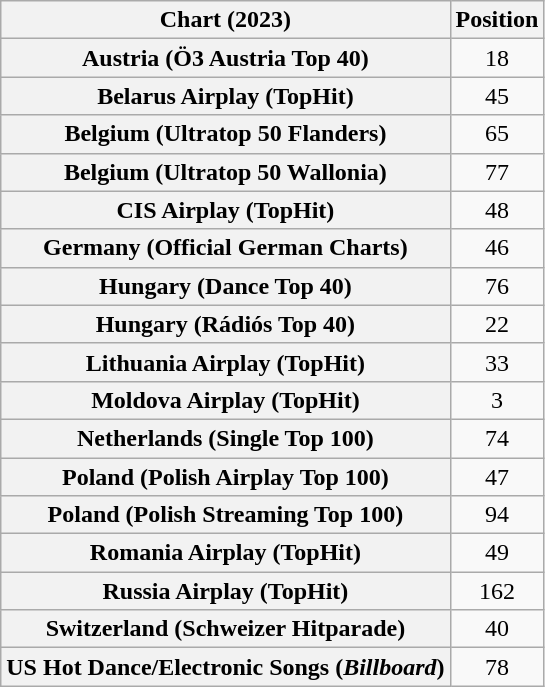<table class="wikitable sortable plainrowheaders" style="text-align:center">
<tr>
<th scope="col">Chart (2023)</th>
<th scope="col">Position</th>
</tr>
<tr>
<th scope="row">Austria (Ö3 Austria Top 40)</th>
<td>18</td>
</tr>
<tr>
<th scope="row">Belarus Airplay (TopHit)</th>
<td>45</td>
</tr>
<tr>
<th scope="row">Belgium (Ultratop 50 Flanders)</th>
<td>65</td>
</tr>
<tr>
<th scope="row">Belgium (Ultratop 50 Wallonia)</th>
<td>77</td>
</tr>
<tr>
<th scope="row">CIS Airplay (TopHit)</th>
<td>48</td>
</tr>
<tr>
<th scope="row">Germany (Official German Charts)</th>
<td>46</td>
</tr>
<tr>
<th scope="row">Hungary (Dance Top 40)</th>
<td>76</td>
</tr>
<tr>
<th scope="row">Hungary (Rádiós Top 40)</th>
<td>22</td>
</tr>
<tr>
<th scope="row">Lithuania Airplay (TopHit)</th>
<td>33</td>
</tr>
<tr>
<th scope="row">Moldova Airplay (TopHit)</th>
<td>3</td>
</tr>
<tr>
<th scope="row">Netherlands (Single Top 100)</th>
<td>74</td>
</tr>
<tr>
<th scope="row">Poland (Polish Airplay Top 100)</th>
<td>47</td>
</tr>
<tr>
<th scope="row">Poland (Polish Streaming Top 100)</th>
<td>94</td>
</tr>
<tr>
<th scope="row">Romania Airplay (TopHit)</th>
<td>49</td>
</tr>
<tr>
<th scope="row">Russia Airplay (TopHit)</th>
<td>162</td>
</tr>
<tr>
<th scope="row">Switzerland (Schweizer Hitparade)</th>
<td>40</td>
</tr>
<tr>
<th scope="row">US Hot Dance/Electronic Songs (<em>Billboard</em>)</th>
<td>78</td>
</tr>
</table>
